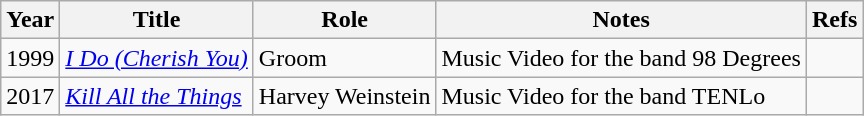<table class="wikitable">
<tr>
<th>Year</th>
<th>Title</th>
<th>Role</th>
<th>Notes</th>
<th>Refs</th>
</tr>
<tr>
<td>1999</td>
<td><em><a href='#'>I Do (Cherish You)</a></em></td>
<td>Groom</td>
<td>Music Video for the band 98 Degrees</td>
<td></td>
</tr>
<tr>
<td>2017</td>
<td><em><a href='#'>Kill All the Things</a></em></td>
<td>Harvey Weinstein</td>
<td>Music Video for the band TENLo</td>
<td></td>
</tr>
</table>
